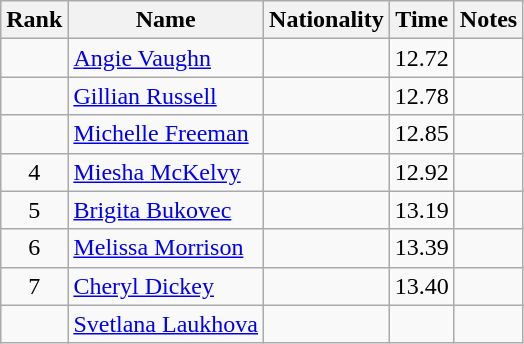<table class="wikitable sortable" style="text-align:center">
<tr>
<th>Rank</th>
<th>Name</th>
<th>Nationality</th>
<th>Time</th>
<th>Notes</th>
</tr>
<tr>
<td></td>
<td align=left><a href='#'>Angie Vaughn</a></td>
<td align=left></td>
<td>12.72</td>
<td></td>
</tr>
<tr>
<td></td>
<td align=left><a href='#'>Gillian Russell</a></td>
<td align=left></td>
<td>12.78</td>
<td></td>
</tr>
<tr>
<td></td>
<td align=left><a href='#'>Michelle Freeman</a></td>
<td align=left></td>
<td>12.85</td>
<td></td>
</tr>
<tr>
<td>4</td>
<td align=left><a href='#'>Miesha McKelvy</a></td>
<td align=left></td>
<td>12.92</td>
<td></td>
</tr>
<tr>
<td>5</td>
<td align=left><a href='#'>Brigita Bukovec</a></td>
<td align=left></td>
<td>13.19</td>
<td></td>
</tr>
<tr>
<td>6</td>
<td align=left><a href='#'>Melissa Morrison</a></td>
<td align=left></td>
<td>13.39</td>
<td></td>
</tr>
<tr>
<td>7</td>
<td align=left><a href='#'>Cheryl Dickey</a></td>
<td align=left></td>
<td>13.40</td>
<td></td>
</tr>
<tr>
<td></td>
<td align=left><a href='#'>Svetlana Laukhova</a></td>
<td align=left></td>
<td></td>
<td></td>
</tr>
</table>
